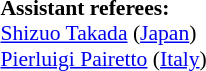<table width=50% style="font-size: 90%">
<tr>
<td><br><strong>Assistant referees:</strong>
<br><a href='#'>Shizuo Takada</a> (<a href='#'>Japan</a>)
<br><a href='#'>Pierluigi Pairetto</a> (<a href='#'>Italy</a>)</td>
</tr>
</table>
